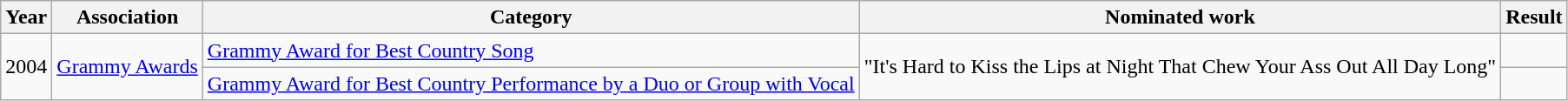<table class="wikitable plainrowheaders">
<tr>
<th>Year</th>
<th>Association</th>
<th>Category</th>
<th>Nominated work</th>
<th>Result</th>
</tr>
<tr>
<td rowspan=2>2004</td>
<td rowspan=2><a href='#'>Grammy Awards</a></td>
<td><a href='#'>Grammy Award for Best Country Song</a></td>
<td rowspan=2>"It's Hard to Kiss the Lips at Night That Chew Your Ass Out All Day Long"</td>
<td></td>
</tr>
<tr>
<td><a href='#'>Grammy Award for Best Country Performance by a Duo or Group with Vocal</a></td>
<td></td>
</tr>
</table>
